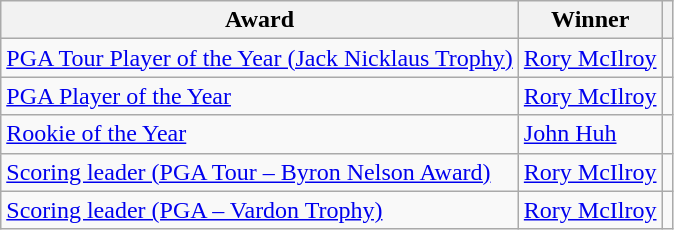<table class="wikitable">
<tr>
<th>Award</th>
<th>Winner</th>
<th></th>
</tr>
<tr>
<td><a href='#'>PGA Tour Player of the Year (Jack Nicklaus Trophy)</a></td>
<td> <a href='#'>Rory McIlroy</a></td>
<td></td>
</tr>
<tr>
<td><a href='#'>PGA Player of the Year</a></td>
<td> <a href='#'>Rory McIlroy</a></td>
<td></td>
</tr>
<tr>
<td><a href='#'>Rookie of the Year</a></td>
<td> <a href='#'>John Huh</a></td>
<td></td>
</tr>
<tr>
<td><a href='#'>Scoring leader (PGA Tour – Byron Nelson Award)</a></td>
<td> <a href='#'>Rory McIlroy</a></td>
<td></td>
</tr>
<tr>
<td><a href='#'>Scoring leader (PGA – Vardon Trophy)</a></td>
<td> <a href='#'>Rory McIlroy</a></td>
<td></td>
</tr>
</table>
